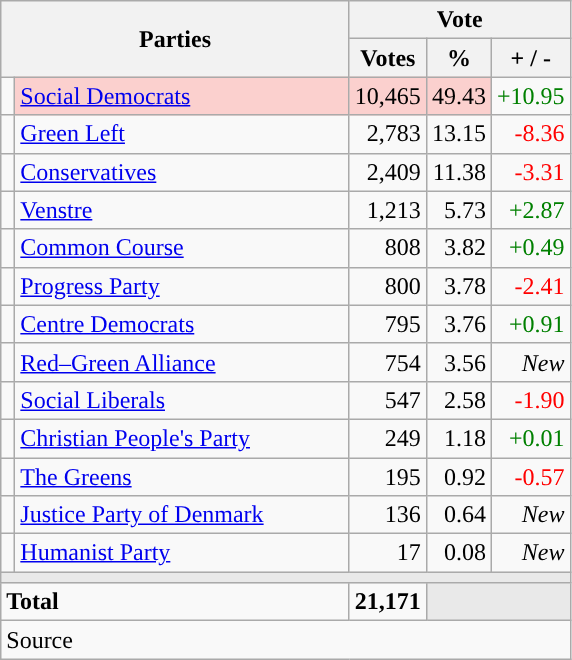<table class="wikitable" style="text-align:right;">
<tr>
<th style="text-align:centre;" rowspan="2" colspan="2" width="225">Parties</th>
<th colspan="3">Vote</th>
</tr>
<tr>
<th width="15">Votes</th>
<th width="15">%</th>
<th width="15">+ / -</th>
</tr>
<tr>
<td width="2" style="color:inherit;background:"></td>
<td bgcolor=#fbd0ce  align="left"><a href='#'>Social Democrats</a></td>
<td bgcolor=#fbd0ce>10,465</td>
<td bgcolor=#fbd0ce>49.43</td>
<td style=color:green;>+10.95</td>
</tr>
<tr>
<td width="2" style="color:inherit;background:"></td>
<td align="left"><a href='#'>Green Left</a></td>
<td>2,783</td>
<td>13.15</td>
<td style=color:red;>-8.36</td>
</tr>
<tr>
<td width="2" style="color:inherit;background:"></td>
<td align="left"><a href='#'>Conservatives</a></td>
<td>2,409</td>
<td>11.38</td>
<td style=color:red;>-3.31</td>
</tr>
<tr>
<td width="2" style="color:inherit;background:"></td>
<td align="left"><a href='#'>Venstre</a></td>
<td>1,213</td>
<td>5.73</td>
<td style=color:green;>+2.87</td>
</tr>
<tr>
<td width="2" style="color:inherit;background:"></td>
<td align="left"><a href='#'>Common Course</a></td>
<td>808</td>
<td>3.82</td>
<td style=color:green;>+0.49</td>
</tr>
<tr>
<td width="2" style="color:inherit;background:"></td>
<td align="left"><a href='#'>Progress Party</a></td>
<td>800</td>
<td>3.78</td>
<td style=color:red;>-2.41</td>
</tr>
<tr>
<td width="2" style="color:inherit;background:"></td>
<td align="left"><a href='#'>Centre Democrats</a></td>
<td>795</td>
<td>3.76</td>
<td style=color:green;>+0.91</td>
</tr>
<tr>
<td width="2" style="color:inherit;background:"></td>
<td align="left"><a href='#'>Red–Green Alliance</a></td>
<td>754</td>
<td>3.56</td>
<td><em>New</em></td>
</tr>
<tr>
<td width="2" style="color:inherit;background:"></td>
<td align="left"><a href='#'>Social Liberals</a></td>
<td>547</td>
<td>2.58</td>
<td style=color:red;>-1.90</td>
</tr>
<tr>
<td width="2" style="color:inherit;background:"></td>
<td align="left"><a href='#'>Christian People's Party</a></td>
<td>249</td>
<td>1.18</td>
<td style=color:green;>+0.01</td>
</tr>
<tr>
<td width="2" style="color:inherit;background:"></td>
<td align="left"><a href='#'>The Greens</a></td>
<td>195</td>
<td>0.92</td>
<td style=color:red;>-0.57</td>
</tr>
<tr>
<td width="2" style="color:inherit;background:"></td>
<td align="left"><a href='#'>Justice Party of Denmark</a></td>
<td>136</td>
<td>0.64</td>
<td><em>New</em></td>
</tr>
<tr>
<td width="2" style="color:inherit;background:"></td>
<td align="left"><a href='#'>Humanist Party</a></td>
<td>17</td>
<td>0.08</td>
<td><em>New</em></td>
</tr>
<tr>
<td colspan="7" bgcolor="#E9E9E9"></td>
</tr>
<tr>
<td align="left" colspan="2"><strong>Total</strong></td>
<td><strong>21,171</strong></td>
<td bgcolor="#E9E9E9" colspan="2"></td>
</tr>
<tr>
<td align="left" colspan="6">Source</td>
</tr>
</table>
